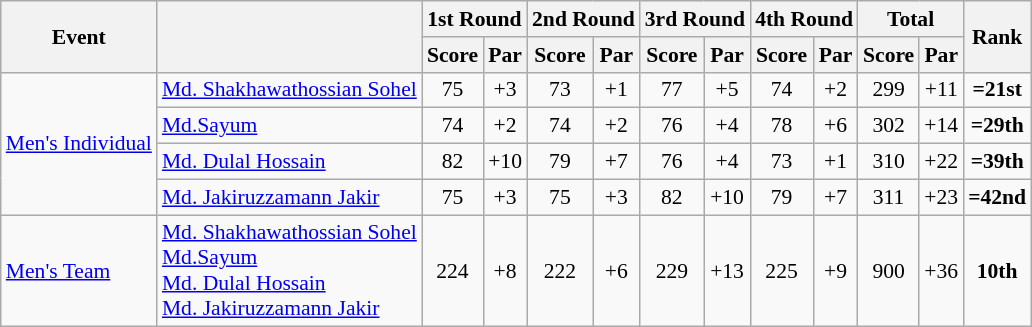<table class="wikitable" border="1" style="font-size:90%">
<tr>
<th rowspan=2>Event</th>
<th rowspan=2></th>
<th colspan=2>1st Round</th>
<th colspan=2>2nd Round</th>
<th colspan=2>3rd Round</th>
<th colspan=2>4th Round</th>
<th colspan=2>Total</th>
<th rowspan=2>Rank</th>
</tr>
<tr>
<th>Score</th>
<th>Par</th>
<th>Score</th>
<th>Par</th>
<th>Score</th>
<th>Par</th>
<th>Score</th>
<th>Par</th>
<th>Score</th>
<th>Par</th>
</tr>
<tr>
<td rowspan=4><a href='#'>Men's Individual</a></td>
<td><a href='#'>Md. Shakhawathossian Sohel</a></td>
<td align=center>75</td>
<td align=center>+3</td>
<td align=center>73</td>
<td align=center>+1</td>
<td align=center>77</td>
<td align=center>+5</td>
<td align=center>74</td>
<td align=center>+2</td>
<td align=center>299</td>
<td align=center>+11</td>
<td align=center><strong>=21st</strong></td>
</tr>
<tr>
<td><a href='#'>Md.Sayum</a></td>
<td align=center>74</td>
<td align=center>+2</td>
<td align=center>74</td>
<td align=center>+2</td>
<td align=center>76</td>
<td align=center>+4</td>
<td align=center>78</td>
<td align=center>+6</td>
<td align=center>302</td>
<td align=center>+14</td>
<td align=center><strong>=29th</strong></td>
</tr>
<tr>
<td><a href='#'>Md. Dulal Hossain</a></td>
<td align=center>82</td>
<td align=center>+10</td>
<td align=center>79</td>
<td align=center>+7</td>
<td align=center>76</td>
<td align=center>+4</td>
<td align=center>73</td>
<td align=center>+1</td>
<td align=center>310</td>
<td align=center>+22</td>
<td align=center><strong>=39th</strong></td>
</tr>
<tr>
<td><a href='#'>Md. Jakiruzzamann Jakir</a></td>
<td align=center>75</td>
<td align=center>+3</td>
<td align=center>75</td>
<td align=center>+3</td>
<td align=center>82</td>
<td align=center>+10</td>
<td align=center>79</td>
<td align=center>+7</td>
<td align=center>311</td>
<td align=center>+23</td>
<td align=center><strong>=42nd</strong></td>
</tr>
<tr>
<td><a href='#'>Men's Team</a></td>
<td><a href='#'>Md. Shakhawathossian Sohel</a><br><a href='#'>Md.Sayum</a><br><a href='#'>Md. Dulal Hossain</a><br><a href='#'>Md. Jakiruzzamann Jakir</a></td>
<td align=center>224</td>
<td align=center>+8</td>
<td align=center>222</td>
<td align=center>+6</td>
<td align=center>229</td>
<td align=center>+13</td>
<td align=center>225</td>
<td align=center>+9</td>
<td align=center>900</td>
<td align=center>+36</td>
<td align=center><strong>10th</strong></td>
</tr>
</table>
